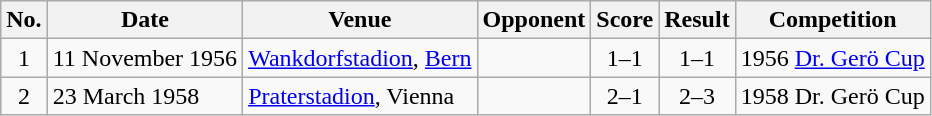<table class="wikitable sortable">
<tr>
<th scope="col">No.</th>
<th scope="col">Date</th>
<th scope="col">Venue</th>
<th scope="col">Opponent</th>
<th scope="col">Score</th>
<th scope="col">Result</th>
<th scope="col">Competition</th>
</tr>
<tr>
<td style="text-align:center">1</td>
<td>11 November 1956</td>
<td><a href='#'>Wankdorfstadion</a>, <a href='#'>Bern</a></td>
<td></td>
<td style="text-align:center">1–1</td>
<td style="text-align:center">1–1</td>
<td>1956 <a href='#'>Dr. Gerö Cup</a></td>
</tr>
<tr>
<td style="text-align:center">2</td>
<td>23 March 1958</td>
<td><a href='#'>Praterstadion</a>, Vienna</td>
<td></td>
<td style="text-align:center">2–1</td>
<td style="text-align:center">2–3</td>
<td>1958 Dr. Gerö Cup</td>
</tr>
</table>
